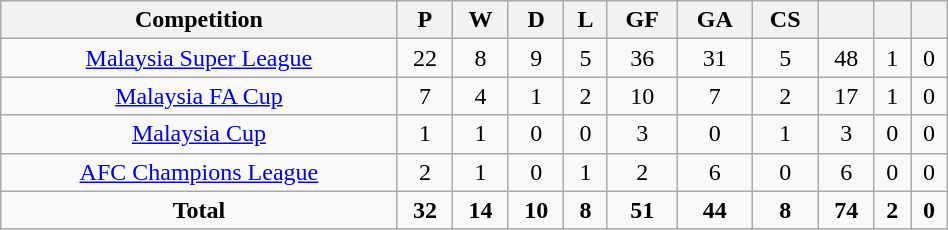<table class="wikitable" style="text-align:center;width:50%;">
<tr>
<th>Competition</th>
<th>P</th>
<th>W</th>
<th>D</th>
<th>L</th>
<th>GF</th>
<th>GA</th>
<th>CS</th>
<th></th>
<th></th>
<th></th>
</tr>
<tr>
<td><a href='#'>Malaysia Super League</a></td>
<td>22</td>
<td>8</td>
<td>9</td>
<td>5</td>
<td>36</td>
<td>31</td>
<td>5</td>
<td>48</td>
<td>1</td>
<td>0</td>
</tr>
<tr>
<td><a href='#'>Malaysia FA Cup</a></td>
<td>7</td>
<td>4</td>
<td>1</td>
<td>2</td>
<td>10</td>
<td>7</td>
<td>2</td>
<td>17</td>
<td>1</td>
<td>0</td>
</tr>
<tr>
<td><a href='#'>Malaysia Cup</a></td>
<td>1</td>
<td>1</td>
<td>0</td>
<td>0</td>
<td>3</td>
<td>0</td>
<td>1</td>
<td>3</td>
<td>0</td>
<td>0</td>
</tr>
<tr>
<td><a href='#'>AFC Champions League</a></td>
<td>2</td>
<td>1</td>
<td>0</td>
<td>1</td>
<td>2</td>
<td>6</td>
<td>0</td>
<td>6</td>
<td>0</td>
<td>0</td>
</tr>
<tr>
<td><strong>Total</strong></td>
<td><strong>32</strong></td>
<td><strong>14</strong></td>
<td><strong>10</strong></td>
<td><strong>8</strong></td>
<td><strong>51</strong></td>
<td><strong>44</strong></td>
<td><strong>8</strong></td>
<td><strong>74</strong></td>
<td><strong>2</strong></td>
<td><strong>0</strong></td>
</tr>
</table>
